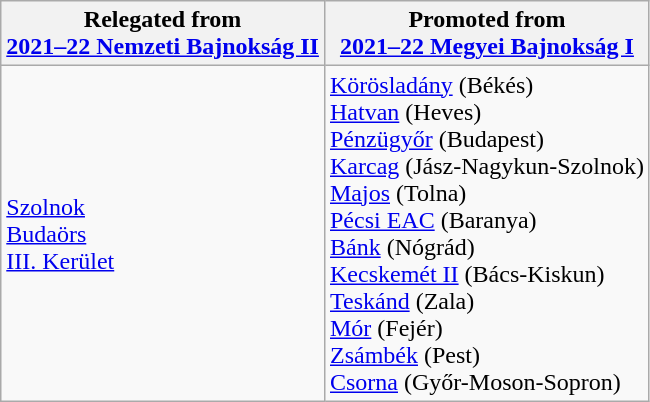<table class="wikitable">
<tr>
<th>Relegated from<br><a href='#'>2021–22 Nemzeti Bajnokság II</a></th>
<th>Promoted from<br><a href='#'>2021–22 Megyei Bajnokság I</a></th>
</tr>
<tr>
<td> <a href='#'>Szolnok</a><br> <a href='#'>Budaörs</a><br> <a href='#'>III. Kerület</a></td>
<td> <a href='#'>Körösladány</a> (Békés)<br> <a href='#'>Hatvan</a> (Heves)<br> <a href='#'>Pénzügyőr</a> (Budapest)<br> <a href='#'>Karcag</a> (Jász-Nagykun-Szolnok)<br> <a href='#'>Majos</a> (Tolna)<br> <a href='#'>Pécsi EAC</a> (Baranya)<br> <a href='#'>Bánk</a> (Nógrád)<br> <a href='#'>Kecskemét II</a> (Bács-Kiskun)<br> <a href='#'>Teskánd</a> (Zala)<br> <a href='#'>Mór</a> (Fejér)<br> <a href='#'>Zsámbék</a> (Pest)<br> <a href='#'>Csorna</a> (Győr-Moson-Sopron)</td>
</tr>
</table>
